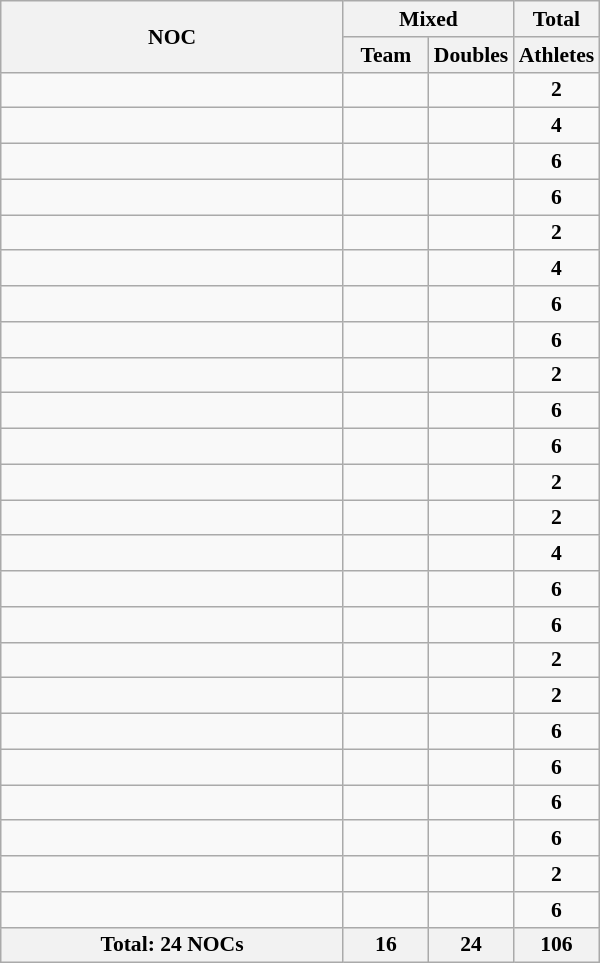<table class="wikitable sortable" width=400 style="text-align:center; font-size:90%">
<tr>
<th rowspan="2" style="text-align:center;">NOC</th>
<th colspan="2">Mixed</th>
<th colspan="1">Total</th>
</tr>
<tr>
<th width=50>Team</th>
<th width=50>Doubles</th>
<th width=50>Athletes</th>
</tr>
<tr>
<td style="text-align:left;"></td>
<td></td>
<td></td>
<td><strong>2</strong></td>
</tr>
<tr>
<td style="text-align:left;"></td>
<td></td>
<td></td>
<td><strong>4</strong></td>
</tr>
<tr>
<td style="text-align:left;"></td>
<td></td>
<td></td>
<td><strong>6</strong></td>
</tr>
<tr>
<td style="text-align:left;"></td>
<td></td>
<td></td>
<td><strong>6</strong></td>
</tr>
<tr>
<td style="text-align:left;"></td>
<td></td>
<td></td>
<td><strong>2</strong></td>
</tr>
<tr>
<td style="text-align:left;"></td>
<td></td>
<td></td>
<td><strong>4</strong></td>
</tr>
<tr>
<td style="text-align:left;"></td>
<td></td>
<td></td>
<td><strong>6</strong></td>
</tr>
<tr>
<td style="text-align:left;"></td>
<td></td>
<td></td>
<td><strong>6</strong></td>
</tr>
<tr>
<td style="text-align:left;"></td>
<td></td>
<td></td>
<td><strong>2</strong></td>
</tr>
<tr>
<td style="text-align:left;"></td>
<td></td>
<td></td>
<td><strong>6</strong></td>
</tr>
<tr>
<td style="text-align:left;"></td>
<td></td>
<td></td>
<td><strong>6</strong></td>
</tr>
<tr>
<td style="text-align:left;"></td>
<td></td>
<td></td>
<td><strong>2</strong></td>
</tr>
<tr>
<td style="text-align:left;"></td>
<td></td>
<td></td>
<td><strong>2</strong></td>
</tr>
<tr>
<td style="text-align:left;"></td>
<td></td>
<td></td>
<td><strong>4</strong></td>
</tr>
<tr>
<td style="text-align:left;"></td>
<td></td>
<td></td>
<td><strong>6</strong></td>
</tr>
<tr>
<td style="text-align:left;"></td>
<td></td>
<td></td>
<td><strong>6</strong></td>
</tr>
<tr>
<td style="text-align:left;"></td>
<td></td>
<td></td>
<td><strong>2</strong></td>
</tr>
<tr>
<td style="text-align:left;"></td>
<td></td>
<td></td>
<td><strong>2</strong></td>
</tr>
<tr>
<td style="text-align:left;"></td>
<td></td>
<td></td>
<td><strong>6</strong></td>
</tr>
<tr>
<td style="text-align:left;"></td>
<td></td>
<td></td>
<td><strong>6</strong></td>
</tr>
<tr>
<td style="text-align:left;"></td>
<td></td>
<td></td>
<td><strong>6</strong></td>
</tr>
<tr>
<td style="text-align:left;"></td>
<td></td>
<td></td>
<td><strong>6</strong></td>
</tr>
<tr>
<td style="text-align:left;"></td>
<td></td>
<td></td>
<td><strong>2</strong></td>
</tr>
<tr>
<td style="text-align:left;"></td>
<td></td>
<td></td>
<td><strong>6</strong></td>
</tr>
<tr>
<th>Total: 24 NOCs</th>
<th>16</th>
<th>24</th>
<th>106</th>
</tr>
</table>
